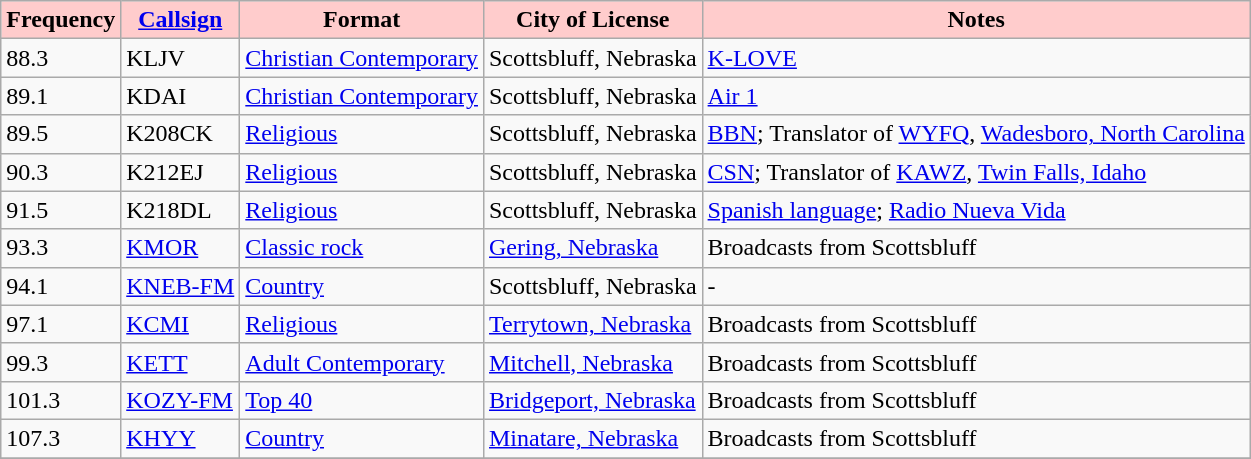<table class="wikitable" border="1">
<tr>
<th style="background:#ffcccc;"><strong>Frequency</strong></th>
<th style="background:#ffcccc;"><strong><a href='#'>Callsign</a></strong></th>
<th style="background:#ffcccc;"><strong>Format</strong></th>
<th style="background:#ffcccc;"><strong>City of License</strong></th>
<th style="background:#ffcccc;"><strong>Notes</strong></th>
</tr>
<tr>
<td>88.3</td>
<td>KLJV</td>
<td><a href='#'>Christian Contemporary</a></td>
<td>Scottsbluff, Nebraska</td>
<td><a href='#'>K-LOVE</a></td>
</tr>
<tr>
<td>89.1</td>
<td>KDAI</td>
<td><a href='#'>Christian Contemporary</a></td>
<td>Scottsbluff, Nebraska</td>
<td><a href='#'>Air 1</a></td>
</tr>
<tr>
<td>89.5</td>
<td>K208CK</td>
<td><a href='#'>Religious</a></td>
<td>Scottsbluff, Nebraska</td>
<td><a href='#'>BBN</a>; Translator of <a href='#'>WYFQ</a>, <a href='#'>Wadesboro, North Carolina</a></td>
</tr>
<tr>
<td>90.3</td>
<td>K212EJ</td>
<td><a href='#'>Religious</a></td>
<td>Scottsbluff, Nebraska</td>
<td><a href='#'>CSN</a>; Translator of <a href='#'>KAWZ</a>, <a href='#'>Twin Falls, Idaho</a></td>
</tr>
<tr>
<td>91.5</td>
<td>K218DL</td>
<td><a href='#'>Religious</a></td>
<td>Scottsbluff, Nebraska</td>
<td><a href='#'>Spanish language</a>; <a href='#'>Radio Nueva Vida</a></td>
</tr>
<tr>
<td>93.3</td>
<td><a href='#'>KMOR</a></td>
<td><a href='#'>Classic rock</a></td>
<td><a href='#'>Gering, Nebraska</a></td>
<td>Broadcasts from Scottsbluff</td>
</tr>
<tr>
<td>94.1</td>
<td><a href='#'>KNEB-FM</a></td>
<td><a href='#'>Country</a></td>
<td>Scottsbluff, Nebraska</td>
<td>-</td>
</tr>
<tr>
<td>97.1</td>
<td><a href='#'>KCMI</a></td>
<td><a href='#'>Religious</a></td>
<td><a href='#'>Terrytown, Nebraska</a></td>
<td>Broadcasts from Scottsbluff</td>
</tr>
<tr>
<td>99.3</td>
<td><a href='#'>KETT</a></td>
<td><a href='#'>Adult Contemporary</a></td>
<td><a href='#'>Mitchell, Nebraska</a></td>
<td>Broadcasts from Scottsbluff</td>
</tr>
<tr>
<td>101.3</td>
<td><a href='#'>KOZY-FM</a></td>
<td><a href='#'>Top 40</a></td>
<td><a href='#'>Bridgeport, Nebraska</a></td>
<td>Broadcasts from Scottsbluff</td>
</tr>
<tr>
<td>107.3</td>
<td><a href='#'>KHYY</a></td>
<td><a href='#'>Country</a></td>
<td><a href='#'>Minatare, Nebraska</a></td>
<td>Broadcasts from Scottsbluff</td>
</tr>
<tr>
</tr>
</table>
